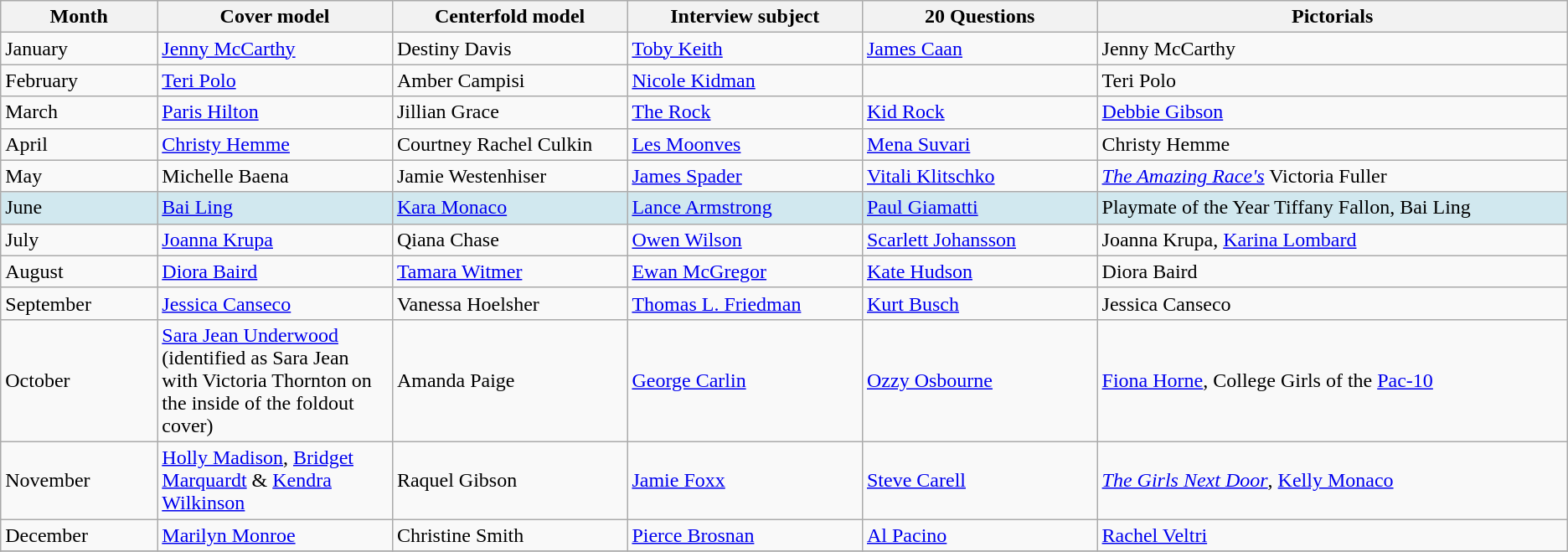<table class="wikitable">
<tr>
<th width="10%">Month</th>
<th width="15%">Cover model</th>
<th width="15%">Centerfold model</th>
<th width="15%">Interview subject</th>
<th width="15%">20 Questions</th>
<th width="30%">Pictorials</th>
</tr>
<tr>
<td>January</td>
<td><a href='#'>Jenny McCarthy</a></td>
<td>Destiny Davis</td>
<td><a href='#'>Toby Keith</a></td>
<td><a href='#'>James Caan</a></td>
<td>Jenny McCarthy</td>
</tr>
<tr>
<td>February</td>
<td><a href='#'>Teri Polo</a></td>
<td>Amber Campisi</td>
<td><a href='#'>Nicole Kidman</a></td>
<td></td>
<td>Teri Polo</td>
</tr>
<tr>
<td>March</td>
<td><a href='#'>Paris Hilton</a></td>
<td>Jillian Grace</td>
<td><a href='#'>The Rock</a></td>
<td><a href='#'>Kid Rock</a></td>
<td><a href='#'>Debbie Gibson</a></td>
</tr>
<tr>
<td>April</td>
<td><a href='#'>Christy Hemme</a></td>
<td>Courtney Rachel Culkin</td>
<td><a href='#'>Les Moonves</a></td>
<td><a href='#'>Mena Suvari</a></td>
<td>Christy Hemme</td>
</tr>
<tr>
<td>May</td>
<td>Michelle Baena</td>
<td>Jamie Westenhiser</td>
<td><a href='#'>James Spader</a></td>
<td><a href='#'>Vitali Klitschko</a></td>
<td><em><a href='#'>The Amazing Race's</a></em> Victoria Fuller</td>
</tr>
<tr style="background:#D1E8EF;">
<td>June</td>
<td><a href='#'>Bai Ling</a></td>
<td><a href='#'>Kara Monaco</a></td>
<td><a href='#'>Lance Armstrong</a></td>
<td><a href='#'>Paul Giamatti</a></td>
<td>Playmate of the Year Tiffany Fallon, Bai Ling</td>
</tr>
<tr>
<td>July</td>
<td><a href='#'>Joanna Krupa</a></td>
<td>Qiana Chase</td>
<td><a href='#'>Owen Wilson</a></td>
<td><a href='#'>Scarlett Johansson</a></td>
<td>Joanna Krupa, <a href='#'>Karina Lombard</a></td>
</tr>
<tr>
<td>August</td>
<td><a href='#'>Diora Baird</a></td>
<td><a href='#'>Tamara Witmer</a></td>
<td><a href='#'>Ewan McGregor</a></td>
<td><a href='#'>Kate Hudson</a></td>
<td>Diora Baird</td>
</tr>
<tr>
<td>September</td>
<td><a href='#'>Jessica Canseco</a></td>
<td>Vanessa Hoelsher</td>
<td><a href='#'>Thomas L. Friedman</a></td>
<td><a href='#'>Kurt Busch</a></td>
<td>Jessica Canseco</td>
</tr>
<tr>
<td>October</td>
<td><a href='#'>Sara Jean Underwood</a> (identified as Sara Jean with Victoria Thornton on the inside of the foldout cover)</td>
<td>Amanda Paige</td>
<td><a href='#'>George Carlin</a></td>
<td><a href='#'>Ozzy Osbourne</a></td>
<td><a href='#'>Fiona Horne</a>, College Girls of the <a href='#'>Pac-10</a></td>
</tr>
<tr>
<td>November</td>
<td><a href='#'>Holly Madison</a>, <a href='#'>Bridget Marquardt</a> & <a href='#'>Kendra Wilkinson</a></td>
<td>Raquel Gibson</td>
<td><a href='#'>Jamie Foxx</a></td>
<td><a href='#'>Steve Carell</a></td>
<td><em><a href='#'>The Girls Next Door</a></em>, <a href='#'>Kelly Monaco</a></td>
</tr>
<tr>
<td>December</td>
<td><a href='#'>Marilyn Monroe</a></td>
<td>Christine Smith</td>
<td><a href='#'>Pierce Brosnan</a></td>
<td><a href='#'>Al Pacino</a></td>
<td><a href='#'>Rachel Veltri</a></td>
</tr>
<tr>
</tr>
</table>
